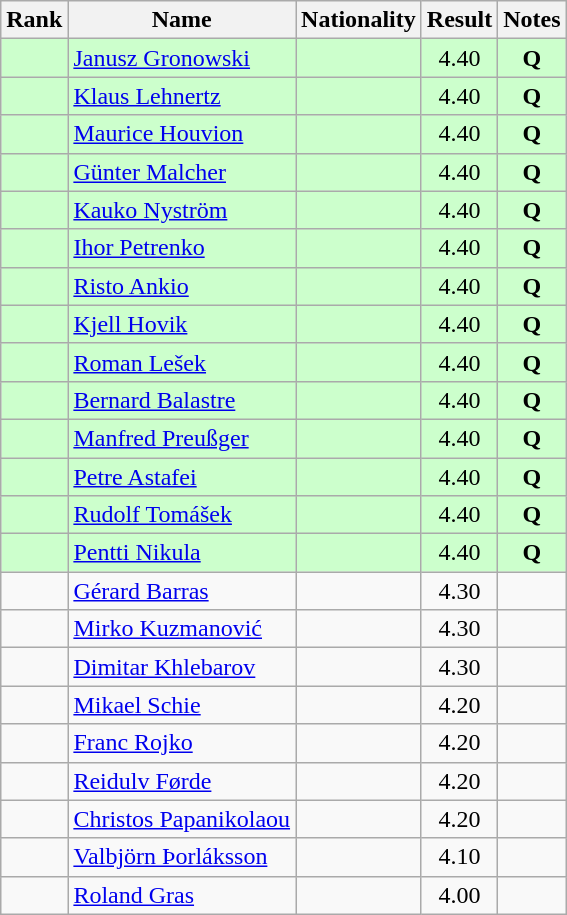<table class="wikitable sortable" style="text-align:center">
<tr>
<th>Rank</th>
<th>Name</th>
<th>Nationality</th>
<th>Result</th>
<th>Notes</th>
</tr>
<tr bgcolor=ccffcc>
<td></td>
<td align=left><a href='#'>Janusz Gronowski</a></td>
<td align=left></td>
<td>4.40</td>
<td><strong>Q</strong></td>
</tr>
<tr bgcolor=ccffcc>
<td></td>
<td align=left><a href='#'>Klaus Lehnertz</a></td>
<td align=left></td>
<td>4.40</td>
<td><strong>Q</strong></td>
</tr>
<tr bgcolor=ccffcc>
<td></td>
<td align=left><a href='#'>Maurice Houvion</a></td>
<td align=left></td>
<td>4.40</td>
<td><strong>Q</strong></td>
</tr>
<tr bgcolor=ccffcc>
<td></td>
<td align=left><a href='#'>Günter Malcher</a></td>
<td align=left></td>
<td>4.40</td>
<td><strong>Q</strong></td>
</tr>
<tr bgcolor=ccffcc>
<td></td>
<td align=left><a href='#'>Kauko Nyström</a></td>
<td align=left></td>
<td>4.40</td>
<td><strong>Q</strong></td>
</tr>
<tr bgcolor=ccffcc>
<td></td>
<td align=left><a href='#'>Ihor Petrenko</a></td>
<td align=left></td>
<td>4.40</td>
<td><strong>Q</strong></td>
</tr>
<tr bgcolor=ccffcc>
<td></td>
<td align=left><a href='#'>Risto Ankio</a></td>
<td align=left></td>
<td>4.40</td>
<td><strong>Q</strong></td>
</tr>
<tr bgcolor=ccffcc>
<td></td>
<td align=left><a href='#'>Kjell Hovik</a></td>
<td align=left></td>
<td>4.40</td>
<td><strong>Q</strong></td>
</tr>
<tr bgcolor=ccffcc>
<td></td>
<td align=left><a href='#'>Roman Lešek</a></td>
<td align=left></td>
<td>4.40</td>
<td><strong>Q</strong></td>
</tr>
<tr bgcolor=ccffcc>
<td></td>
<td align=left><a href='#'>Bernard Balastre</a></td>
<td align=left></td>
<td>4.40</td>
<td><strong>Q</strong></td>
</tr>
<tr bgcolor=ccffcc>
<td></td>
<td align=left><a href='#'>Manfred Preußger</a></td>
<td align=left></td>
<td>4.40</td>
<td><strong>Q</strong></td>
</tr>
<tr bgcolor=ccffcc>
<td></td>
<td align=left><a href='#'>Petre Astafei</a></td>
<td align=left></td>
<td>4.40</td>
<td><strong>Q</strong></td>
</tr>
<tr bgcolor=ccffcc>
<td></td>
<td align=left><a href='#'>Rudolf Tomášek</a></td>
<td align=left></td>
<td>4.40</td>
<td><strong>Q</strong></td>
</tr>
<tr bgcolor=ccffcc>
<td></td>
<td align=left><a href='#'>Pentti Nikula</a></td>
<td align=left></td>
<td>4.40</td>
<td><strong>Q</strong></td>
</tr>
<tr>
<td></td>
<td align=left><a href='#'>Gérard Barras</a></td>
<td align=left></td>
<td>4.30</td>
<td></td>
</tr>
<tr>
<td></td>
<td align=left><a href='#'>Mirko Kuzmanović</a></td>
<td align=left></td>
<td>4.30</td>
<td></td>
</tr>
<tr>
<td></td>
<td align=left><a href='#'>Dimitar Khlebarov</a></td>
<td align=left></td>
<td>4.30</td>
<td></td>
</tr>
<tr>
<td></td>
<td align=left><a href='#'>Mikael Schie</a></td>
<td align=left></td>
<td>4.20</td>
<td></td>
</tr>
<tr>
<td></td>
<td align=left><a href='#'>Franc Rojko</a></td>
<td align=left></td>
<td>4.20</td>
<td></td>
</tr>
<tr>
<td></td>
<td align=left><a href='#'>Reidulv Førde</a></td>
<td align=left></td>
<td>4.20</td>
<td></td>
</tr>
<tr>
<td></td>
<td align=left><a href='#'>Christos Papanikolaou</a></td>
<td align=left></td>
<td>4.20</td>
<td></td>
</tr>
<tr>
<td></td>
<td align=left><a href='#'>Valbjörn Þorláksson</a></td>
<td align=left></td>
<td>4.10</td>
<td></td>
</tr>
<tr>
<td></td>
<td align=left><a href='#'>Roland Gras</a></td>
<td align=left></td>
<td>4.00</td>
<td></td>
</tr>
</table>
